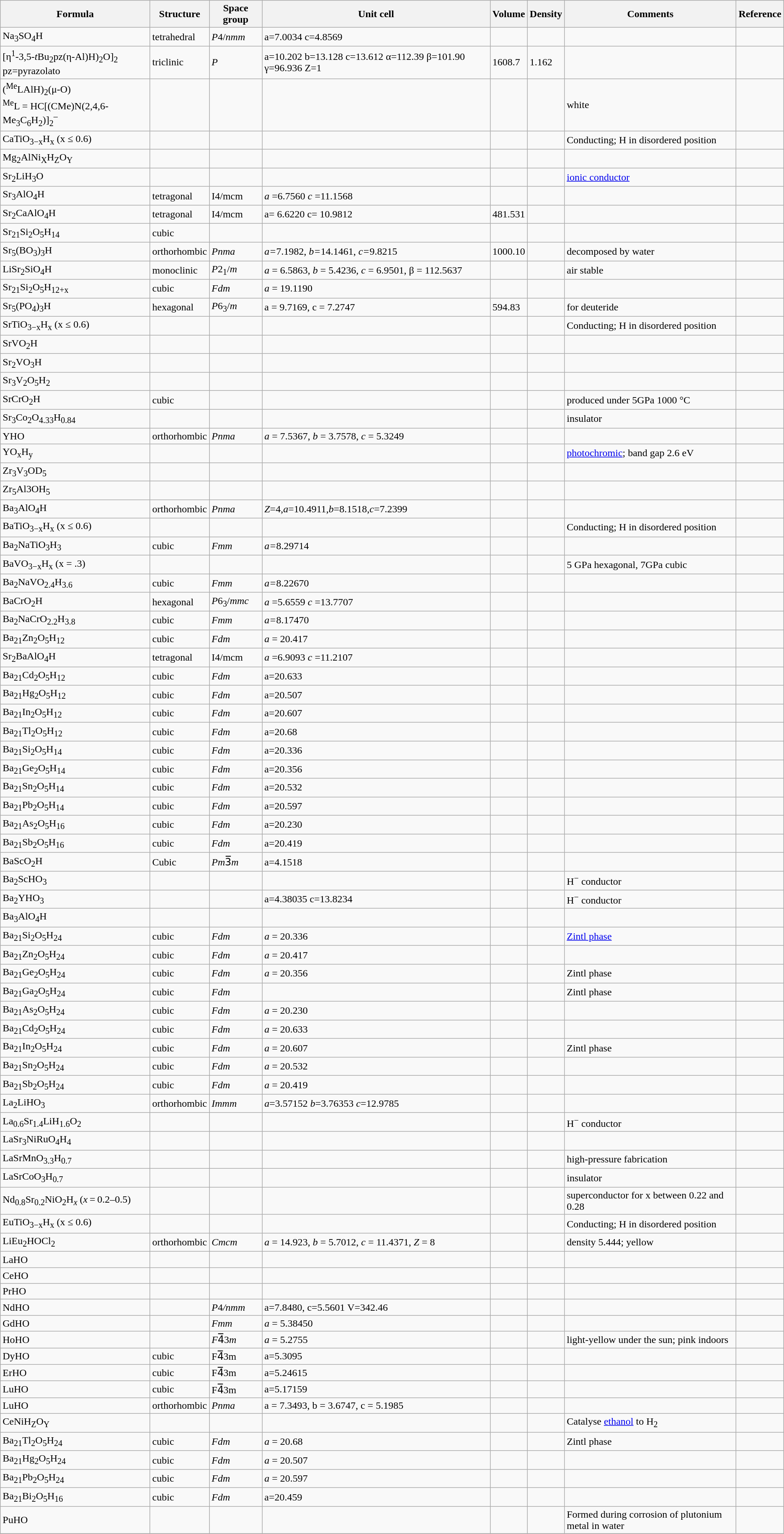<table class="wikitable">
<tr>
<th>Formula</th>
<th>Structure</th>
<th>Space group</th>
<th>Unit cell</th>
<th>Volume</th>
<th>Density</th>
<th>Comments</th>
<th>Reference</th>
</tr>
<tr>
<td>Na<sub>3</sub>SO<sub>4</sub>H</td>
<td>tetrahedral</td>
<td><em>P</em>4/<em>nmm</em></td>
<td>a=7.0034 c=4.8569</td>
<td></td>
<td></td>
<td></td>
<td></td>
</tr>
<tr>
<td>[η<sup>1</sup>-3,5-<em>t</em>Bu<sub>2</sub>pz(η-Al)H)<sub>2</sub>O]<sub>2</sub> pz=pyrazolato</td>
<td>triclinic</td>
<td><em>P</em></td>
<td>a=10.202 b=13.128 c=13.612 α=112.39 β=101.90 γ=96.936 Z=1</td>
<td>1608.7</td>
<td>1.162</td>
<td></td>
<td></td>
</tr>
<tr>
<td>(<sup>Me</sup>LAlH)<sub>2</sub>(μ-O)<br><sup>Me</sup>L = HC[(CMe)N(2,4,6-Me<sub>3</sub>C<sub>6</sub>H<sub>2</sub>)]<sub>2</sub><sup>–</sup></td>
<td></td>
<td></td>
<td></td>
<td></td>
<td></td>
<td>white</td>
<td></td>
</tr>
<tr>
<td>CaTiO<sub>3−x</sub>H<sub>x</sub> (x ≤ 0.6)</td>
<td></td>
<td></td>
<td></td>
<td></td>
<td></td>
<td>Conducting; H in disordered position</td>
<td></td>
</tr>
<tr>
<td>Mg<sub>2</sub>AlNi<sub>X</sub>H<sub>Z</sub>O<sub>Y</sub></td>
<td></td>
<td></td>
<td></td>
<td></td>
<td></td>
<td></td>
<td></td>
</tr>
<tr>
<td>Sr<sub>2</sub>LiH<sub>3</sub>O</td>
<td></td>
<td></td>
<td></td>
<td></td>
<td></td>
<td><a href='#'>ionic conductor</a></td>
<td></td>
</tr>
<tr>
<td>Sr<sub>3</sub>AlO<sub>4</sub>H</td>
<td>tetragonal</td>
<td>I4/mcm</td>
<td><em>a</em> =6.7560 <em>c</em> =11.1568</td>
<td></td>
<td></td>
<td></td>
<td></td>
</tr>
<tr>
<td>Sr<sub>2</sub>CaAlO<sub>4</sub>H</td>
<td>tetragonal</td>
<td>I4/mcm</td>
<td>a= 6.6220 c= 10.9812</td>
<td>481.531</td>
<td></td>
<td></td>
<td></td>
</tr>
<tr>
<td>Sr<sub>21</sub>Si<sub>2</sub>O<sub>5</sub>H<sub>14</sub></td>
<td>cubic</td>
<td></td>
<td></td>
<td></td>
<td></td>
<td></td>
<td></td>
</tr>
<tr>
<td>Sr<sub>5</sub>(BO<sub>3</sub>)<sub>3</sub>H</td>
<td>orthorhombic</td>
<td><em>Pnma</em></td>
<td><em>a=</em>7.1982, <em>b=</em>14.1461, <em>c=</em>9.8215</td>
<td>1000.10</td>
<td></td>
<td>decomposed by water</td>
<td></td>
</tr>
<tr>
<td>LiSr<sub>2</sub>SiO<sub>4</sub>H</td>
<td>monoclinic</td>
<td><em>P</em>2<sub>1</sub>/<em>m</em></td>
<td><em>a</em> = 6.5863, <em>b</em> = 5.4236, <em>c</em> = 6.9501, β = 112.5637</td>
<td></td>
<td></td>
<td>air stable</td>
<td></td>
</tr>
<tr>
<td>Sr<sub>21</sub>Si<sub>2</sub>O<sub>5</sub>H<sub>12+x</sub></td>
<td>cubic</td>
<td><em>Fd</em><em>m</em></td>
<td><em>a</em> = 19.1190</td>
<td></td>
<td></td>
<td></td>
<td></td>
</tr>
<tr>
<td>Sr<sub>5</sub>(PO<sub>4</sub>)<sub>3</sub>H</td>
<td>hexagonal</td>
<td><em>P</em>6<sub>3</sub>/<em>m</em></td>
<td>a = 9.7169, c = 7.2747</td>
<td>594.83</td>
<td></td>
<td>for deuteride</td>
<td></td>
</tr>
<tr>
<td>SrTiO<sub>3−x</sub>H<sub>x</sub> (x ≤ 0.6)</td>
<td></td>
<td></td>
<td></td>
<td></td>
<td></td>
<td>Conducting; H in disordered position</td>
<td></td>
</tr>
<tr>
<td>SrVO<sub>2</sub>H</td>
<td></td>
<td></td>
<td></td>
<td></td>
<td></td>
<td></td>
<td></td>
</tr>
<tr>
<td>Sr<sub>2</sub>VO<sub>3</sub>H</td>
<td></td>
<td></td>
<td></td>
<td></td>
<td></td>
<td></td>
<td></td>
</tr>
<tr>
<td>Sr<sub>3</sub>V<sub>2</sub>O<sub>5</sub>H<sub>2</sub></td>
<td></td>
<td></td>
<td></td>
<td></td>
<td></td>
<td></td>
<td></td>
</tr>
<tr>
<td>SrCrO<sub>2</sub>H</td>
<td>cubic</td>
<td></td>
<td></td>
<td></td>
<td></td>
<td>produced under 5GPa 1000 °C</td>
<td></td>
</tr>
<tr>
<td>Sr<sub>3</sub>Co<sub>2</sub>O<sub>4.33</sub>H<sub>0.84</sub></td>
<td></td>
<td></td>
<td></td>
<td></td>
<td></td>
<td>insulator</td>
<td></td>
</tr>
<tr>
<td>YHO</td>
<td>orthorhombic</td>
<td><em>Pnma</em></td>
<td><em>a</em> = 7.5367, <em>b</em> = 3.7578, <em>c</em> = 5.3249</td>
<td></td>
<td></td>
<td></td>
<td></td>
</tr>
<tr>
<td>YO<sub>x</sub>H<sub>y</sub></td>
<td></td>
<td></td>
<td></td>
<td></td>
<td></td>
<td><a href='#'>photochromic</a>; band gap 2.6 eV</td>
<td></td>
</tr>
<tr>
<td>Zr<sub>3</sub>V<sub>3</sub>OD<sub>5</sub></td>
<td></td>
<td></td>
<td></td>
<td></td>
<td></td>
<td></td>
<td></td>
</tr>
<tr>
<td>Zr<sub>5</sub>Al3OH<sub>5</sub></td>
<td></td>
<td></td>
<td></td>
<td></td>
<td></td>
<td></td>
<td></td>
</tr>
<tr>
<td>Ba<sub>3</sub>AlO<sub>4</sub>H</td>
<td>orthorhombic</td>
<td><em>Pnma</em></td>
<td><em>Z</em>=4,<em>a</em>=10.4911,<em>b</em>=8.1518,<em>c</em>=7.2399</td>
<td></td>
<td></td>
<td></td>
<td></td>
</tr>
<tr>
<td>BaTiO<sub>3−x</sub>H<sub>x</sub> (x ≤ 0.6)</td>
<td></td>
<td></td>
<td></td>
<td></td>
<td></td>
<td>Conducting; H in disordered position</td>
<td></td>
</tr>
<tr>
<td>Ba<sub>2</sub>NaTiO<sub>3</sub>H<sub>3</sub></td>
<td>cubic</td>
<td><em>Fm</em><em>m</em></td>
<td><em>a=</em>8.29714</td>
<td></td>
<td></td>
<td></td>
<td></td>
</tr>
<tr>
<td>BaVO<sub>3−x</sub>H<sub>x</sub> (x = .3)</td>
<td></td>
<td></td>
<td></td>
<td></td>
<td></td>
<td>5 GPa hexagonal, 7GPa cubic</td>
<td></td>
</tr>
<tr>
<td>Ba<sub>2</sub>NaVO<sub>2.4</sub>H<sub>3.6</sub></td>
<td>cubic</td>
<td><em>Fm</em><em>m</em></td>
<td><em>a=</em>8.22670</td>
<td></td>
<td></td>
<td></td>
<td></td>
</tr>
<tr>
<td>BaCrO<sub>2</sub>H</td>
<td>hexagonal</td>
<td><em>P</em>6<sub>3</sub>/<em>mmc</em></td>
<td><em>a</em> =5.6559 <em>c</em> =13.7707</td>
<td></td>
<td></td>
<td></td>
<td></td>
</tr>
<tr>
<td>Ba<sub>2</sub>NaCrO<sub>2.2</sub>H<sub>3.8</sub></td>
<td>cubic</td>
<td><em>Fm</em><em>m</em></td>
<td><em>a=</em>8.17470</td>
<td></td>
<td></td>
<td></td>
<td></td>
</tr>
<tr>
<td>Ba<sub>21</sub>Zn<sub>2</sub>O<sub>5</sub>H<sub>12</sub></td>
<td>cubic</td>
<td><em>Fd</em><em>m</em></td>
<td><em>a</em> = 20.417</td>
<td></td>
<td></td>
<td></td>
<td></td>
</tr>
<tr>
<td>Sr<sub>2</sub>BaAlO<sub>4</sub>H</td>
<td>tetragonal</td>
<td>I4/mcm</td>
<td><em>a</em> =6.9093 <em>c</em> =11.2107</td>
<td></td>
<td></td>
<td></td>
<td></td>
</tr>
<tr>
<td>Ba<sub>21</sub>Cd<sub>2</sub>O<sub>5</sub>H<sub>12</sub></td>
<td>cubic</td>
<td><em>Fd</em><em>m</em></td>
<td>a=20.633</td>
<td></td>
<td></td>
<td></td>
<td></td>
</tr>
<tr>
<td>Ba<sub>21</sub>Hg<sub>2</sub>O<sub>5</sub>H<sub>12</sub></td>
<td>cubic</td>
<td><em>Fd</em><em>m</em></td>
<td>a=20.507</td>
<td></td>
<td></td>
<td></td>
<td></td>
</tr>
<tr>
<td>Ba<sub>21</sub>In<sub>2</sub>O<sub>5</sub>H<sub>12</sub></td>
<td>cubic</td>
<td><em>Fd</em><em>m</em></td>
<td>a=20.607</td>
<td></td>
<td></td>
<td></td>
<td></td>
</tr>
<tr>
<td>Ba<sub>21</sub>Tl<sub>2</sub>O<sub>5</sub>H<sub>12</sub></td>
<td>cubic</td>
<td><em>Fd</em><em>m</em></td>
<td>a=20.68</td>
<td></td>
<td></td>
<td></td>
<td></td>
</tr>
<tr>
<td>Ba<sub>21</sub>Si<sub>2</sub>O<sub>5</sub>H<sub>14</sub></td>
<td>cubic</td>
<td><em>Fd</em><em>m</em></td>
<td>a=20.336</td>
<td></td>
<td></td>
<td></td>
<td></td>
</tr>
<tr>
<td>Ba<sub>21</sub>Ge<sub>2</sub>O<sub>5</sub>H<sub>14</sub></td>
<td>cubic</td>
<td><em>Fd</em><em>m</em></td>
<td>a=20.356</td>
<td></td>
<td></td>
<td></td>
<td></td>
</tr>
<tr>
<td>Ba<sub>21</sub>Sn<sub>2</sub>O<sub>5</sub>H<sub>14</sub></td>
<td>cubic</td>
<td><em>Fd</em><em>m</em></td>
<td>a=20.532</td>
<td></td>
<td></td>
<td></td>
<td></td>
</tr>
<tr>
<td>Ba<sub>21</sub>Pb<sub>2</sub>O<sub>5</sub>H<sub>14</sub></td>
<td>cubic</td>
<td><em>Fd</em><em>m</em></td>
<td>a=20.597</td>
<td></td>
<td></td>
<td></td>
<td></td>
</tr>
<tr>
<td>Ba<sub>21</sub>As<sub>2</sub>O<sub>5</sub>H<sub>16</sub></td>
<td>cubic</td>
<td><em>Fd</em><em>m</em></td>
<td>a=20.230</td>
<td></td>
<td></td>
<td></td>
<td></td>
</tr>
<tr>
<td>Ba<sub>21</sub>Sb<sub>2</sub>O<sub>5</sub>H<sub>16</sub></td>
<td>cubic</td>
<td><em>Fd</em><em>m</em></td>
<td>a=20.419</td>
<td></td>
<td></td>
<td></td>
<td></td>
</tr>
<tr>
<td>BaScO<sub>2</sub>H</td>
<td>Cubic</td>
<td><em>Pm</em>3̅<em>m</em></td>
<td>a=4.1518</td>
<td></td>
<td></td>
<td></td>
<td></td>
</tr>
<tr>
<td>Ba<sub>2</sub>ScHO<sub>3</sub></td>
<td></td>
<td></td>
<td></td>
<td></td>
<td></td>
<td>H<sup>−</sup> conductor</td>
<td></td>
</tr>
<tr>
<td>Ba<sub>2</sub>YHO<sub>3</sub></td>
<td></td>
<td></td>
<td>a=4.38035 c=13.8234</td>
<td></td>
<td></td>
<td>H<sup>−</sup> conductor</td>
<td></td>
</tr>
<tr>
<td>Ba<sub>3</sub>AlO<sub>4</sub>H</td>
<td></td>
<td></td>
<td></td>
<td></td>
<td></td>
<td></td>
<td></td>
</tr>
<tr>
<td>Ba<sub>21</sub>Si<sub>2</sub>O<sub>5</sub>H<sub>24</sub></td>
<td>cubic</td>
<td><em>Fd</em><em>m</em></td>
<td><em>a</em> = 20.336</td>
<td></td>
<td></td>
<td><a href='#'>Zintl phase</a></td>
<td></td>
</tr>
<tr>
<td>Ba<sub>21</sub>Zn<sub>2</sub>O<sub>5</sub>H<sub>24</sub></td>
<td>cubic</td>
<td><em>Fd</em><em>m</em></td>
<td><em>a</em> = 20.417</td>
<td></td>
<td></td>
<td></td>
<td></td>
</tr>
<tr>
<td>Ba<sub>21</sub>Ge<sub>2</sub>O<sub>5</sub>H<sub>24</sub></td>
<td>cubic</td>
<td><em>Fd</em><em>m</em></td>
<td><em>a</em> = 20.356</td>
<td></td>
<td></td>
<td>Zintl phase</td>
<td></td>
</tr>
<tr>
<td>Ba<sub>21</sub>Ga<sub>2</sub>O<sub>5</sub>H<sub>24</sub></td>
<td>cubic</td>
<td><em>Fd</em><em>m</em></td>
<td></td>
<td></td>
<td></td>
<td>Zintl phase</td>
<td></td>
</tr>
<tr>
<td>Ba<sub>21</sub>As<sub>2</sub>O<sub>5</sub>H<sub>24</sub></td>
<td>cubic</td>
<td><em>Fd</em><em>m</em></td>
<td><em>a</em> = 20.230</td>
<td></td>
<td></td>
<td></td>
<td></td>
</tr>
<tr>
<td>Ba<sub>21</sub>Cd<sub>2</sub>O<sub>5</sub>H<sub>24</sub></td>
<td>cubic</td>
<td><em>Fd</em><em>m</em></td>
<td><em>a</em> = 20.633</td>
<td></td>
<td></td>
<td></td>
<td></td>
</tr>
<tr>
<td>Ba<sub>21</sub>In<sub>2</sub>O<sub>5</sub>H<sub>24</sub></td>
<td>cubic</td>
<td><em>Fd</em><em>m</em></td>
<td><em>a</em> = 20.607</td>
<td></td>
<td></td>
<td>Zintl phase</td>
<td></td>
</tr>
<tr>
<td>Ba<sub>21</sub>Sn<sub>2</sub>O<sub>5</sub>H<sub>24</sub></td>
<td>cubic</td>
<td><em>Fd</em><em>m</em></td>
<td><em>a</em> = 20.532</td>
<td></td>
<td></td>
<td></td>
<td></td>
</tr>
<tr>
<td>Ba<sub>21</sub>Sb<sub>2</sub>O<sub>5</sub>H<sub>24</sub></td>
<td>cubic</td>
<td><em>Fd</em><em>m</em></td>
<td><em>a</em> = 20.419</td>
<td></td>
<td></td>
<td></td>
<td></td>
</tr>
<tr>
<td>La<sub>2</sub>LiHO<sub>3</sub></td>
<td>orthorhombic</td>
<td><em>Immm</em></td>
<td><em>a</em>=3.57152 <em>b</em>=3.76353 <em>c</em>=12.9785</td>
<td></td>
<td></td>
<td></td>
<td></td>
</tr>
<tr>
<td>La<sub>0.6</sub>Sr<sub>1.4</sub>LiH<sub>1.6</sub>O<sub>2</sub></td>
<td></td>
<td></td>
<td></td>
<td></td>
<td></td>
<td>H<sup>−</sup> conductor</td>
<td></td>
</tr>
<tr>
<td>LaSr<sub>3</sub>NiRuO<sub>4</sub>H<sub>4</sub></td>
<td></td>
<td></td>
<td></td>
<td></td>
<td></td>
<td></td>
<td></td>
</tr>
<tr>
<td>LaSrMnO<sub>3.3</sub>H<sub>0.7</sub></td>
<td></td>
<td></td>
<td></td>
<td></td>
<td></td>
<td>high-pressure fabrication</td>
<td></td>
</tr>
<tr>
<td>LaSrCoO<sub>3</sub>H<sub>0.7</sub></td>
<td></td>
<td></td>
<td></td>
<td></td>
<td></td>
<td>insulator</td>
<td></td>
</tr>
<tr>
<td>Nd<sub>0.8</sub>Sr<sub>0.2</sub>NiO<sub>2</sub>H<sub><em>x</em></sub> (<em>x</em> = 0.2–0.5)</td>
<td></td>
<td></td>
<td></td>
<td></td>
<td></td>
<td>superconductor for x between 0.22 and 0.28</td>
<td></td>
</tr>
<tr>
<td>EuTiO<sub>3−x</sub>H<sub>x</sub> (x ≤ 0.6)</td>
<td></td>
<td></td>
<td></td>
<td></td>
<td></td>
<td>Conducting; H in disordered position</td>
<td></td>
</tr>
<tr>
<td>LiEu<sub>2</sub>HOCl<sub>2</sub></td>
<td>orthorhombic</td>
<td><em>Cmcm</em></td>
<td><em>a</em> = 14.923, <em>b</em> = 5.7012, <em>c</em> = 11.4371, <em>Z</em> = 8</td>
<td></td>
<td></td>
<td>density 5.444; yellow</td>
<td></td>
</tr>
<tr>
<td>LaHO</td>
<td></td>
<td></td>
<td></td>
<td></td>
<td></td>
<td></td>
<td></td>
</tr>
<tr>
<td>CeHO</td>
<td></td>
<td></td>
<td></td>
<td></td>
<td></td>
<td></td>
<td></td>
</tr>
<tr>
<td>PrHO</td>
<td></td>
<td></td>
<td></td>
<td></td>
<td></td>
<td></td>
<td></td>
</tr>
<tr>
<td>NdHO</td>
<td></td>
<td><em>P</em>4<em>/nmm</em></td>
<td>a=7.8480, c=5.5601 V=342.46</td>
<td></td>
<td></td>
<td></td>
<td></td>
</tr>
<tr>
<td>GdHO</td>
<td></td>
<td><em>Fmm</em></td>
<td><em>a</em> = 5.38450</td>
<td></td>
<td></td>
<td></td>
<td></td>
</tr>
<tr>
<td>HoHO</td>
<td></td>
<td><em>F</em>4̅3<em>m</em></td>
<td><em>a</em> = 5.2755</td>
<td></td>
<td></td>
<td>light-yellow under the sun; pink indoors</td>
<td></td>
</tr>
<tr>
<td>DyHO</td>
<td>cubic</td>
<td>F4̅3m</td>
<td>a=5.3095</td>
<td></td>
<td></td>
<td></td>
<td></td>
</tr>
<tr>
<td>ErHO</td>
<td>cubic</td>
<td>F4̅3m</td>
<td>a=5.24615</td>
<td></td>
<td></td>
<td></td>
<td></td>
</tr>
<tr>
<td>LuHO</td>
<td>cubic</td>
<td>F4̅3m</td>
<td>a=5.17159</td>
<td></td>
<td></td>
<td></td>
<td></td>
</tr>
<tr>
<td>LuHO</td>
<td>orthorhombic</td>
<td><em>Pnma</em></td>
<td>a = 7.3493, b = 3.6747, c = 5.1985</td>
<td></td>
<td></td>
<td></td>
<td></td>
</tr>
<tr>
<td>CeNiH<sub>Z</sub>O<sub>Y</sub></td>
<td></td>
<td></td>
<td></td>
<td></td>
<td></td>
<td>Catalyse <a href='#'>ethanol</a> to H<sub>2</sub></td>
<td></td>
</tr>
<tr>
<td>Ba<sub>21</sub>Tl<sub>2</sub>O<sub>5</sub>H<sub>24</sub></td>
<td>cubic</td>
<td><em>Fd</em><em>m</em></td>
<td><em>a</em> = 20.68</td>
<td></td>
<td></td>
<td>Zintl phase</td>
<td></td>
</tr>
<tr>
<td>Ba<sub>21</sub>Hg<sub>2</sub>O<sub>5</sub>H<sub>24</sub></td>
<td>cubic</td>
<td><em>Fd</em><em>m</em></td>
<td><em>a</em> = 20.507</td>
<td></td>
<td></td>
<td></td>
<td></td>
</tr>
<tr>
<td>Ba<sub>21</sub>Pb<sub>2</sub>O<sub>5</sub>H<sub>24</sub></td>
<td>cubic</td>
<td><em>Fd</em><em>m</em></td>
<td><em>a</em> = 20.597</td>
<td></td>
<td></td>
<td></td>
<td></td>
</tr>
<tr>
<td>Ba<sub>21</sub>Bi<sub>2</sub>O<sub>5</sub>H<sub>16</sub></td>
<td>cubic</td>
<td><em>Fd</em><em>m</em></td>
<td>a=20.459</td>
<td></td>
<td></td>
<td></td>
<td></td>
</tr>
<tr>
<td>PuHO</td>
<td></td>
<td></td>
<td></td>
<td></td>
<td></td>
<td>Formed during corrosion of plutonium metal in water</td>
<td></td>
</tr>
<tr>
</tr>
</table>
